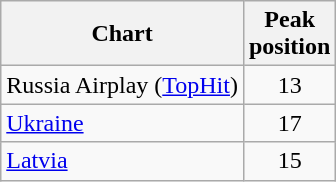<table class="sortable wikitable">
<tr>
<th>Chart</th>
<th>Peak<br>position</th>
</tr>
<tr>
<td>Russia Airplay (<a href='#'>TopHit</a>)</td>
<td align="center">13</td>
</tr>
<tr>
<td><a href='#'>Ukraine</a></td>
<td align="center">17</td>
</tr>
<tr>
<td><a href='#'>Latvia</a></td>
<td align="center">15</td>
</tr>
</table>
